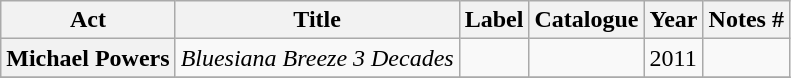<table class="wikitable plainrowheaders sortable">
<tr>
<th scope="col">Act</th>
<th scope="col">Title</th>
<th scope="col">Label</th>
<th scope="col">Catalogue</th>
<th scope="col">Year</th>
<th scope="col" class="unsortable">Notes #</th>
</tr>
<tr>
<th scope="row">Michael Powers</th>
<td><em>Bluesiana Breeze 3 Decades</em></td>
<td></td>
<td></td>
<td>2011</td>
<td></td>
</tr>
<tr>
</tr>
</table>
